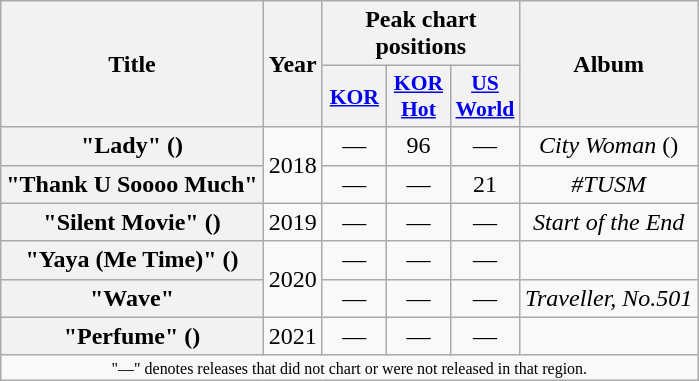<table class="wikitable plainrowheaders" style="text-align:center">
<tr>
<th scope="col" rowspan="2">Title</th>
<th scope="col" rowspan="2">Year</th>
<th scope="col" colspan="3">Peak chart positions</th>
<th scope="col" rowspan="2">Album</th>
</tr>
<tr>
<th scope="col" style="width:2.5em;font-size:90%"><a href='#'>KOR</a><br></th>
<th scope="col" style="width:2.5em;font-size:90%"><a href='#'>KOR<br>Hot</a><br></th>
<th scope="col" style="width:2.5em;font-size:90%"><a href='#'>US<br>World</a><br></th>
</tr>
<tr>
<th scope="row">"Lady" ()</th>
<td rowspan="2">2018</td>
<td>—</td>
<td>96</td>
<td>—</td>
<td><em>City Woman</em> ()</td>
</tr>
<tr>
<th scope="row">"Thank U Soooo Much"</th>
<td>—</td>
<td>—</td>
<td>21</td>
<td><em>#TUSM</em></td>
</tr>
<tr>
<th scope="row">"Silent Movie" ()<br></th>
<td>2019</td>
<td>—</td>
<td>—</td>
<td>—</td>
<td><em>Start of the End</em></td>
</tr>
<tr>
<th scope="row">"Yaya (Me Time)" ()</th>
<td rowspan="2">2020</td>
<td>—</td>
<td>—</td>
<td>—</td>
<td></td>
</tr>
<tr>
<th scope="row">"Wave"</th>
<td>—</td>
<td>—</td>
<td>—</td>
<td><em>Traveller, No.501</em></td>
</tr>
<tr>
<th scope="row">"Perfume" ()</th>
<td>2021</td>
<td>—</td>
<td>—</td>
<td>—</td>
<td></td>
</tr>
<tr>
<td colspan="6" style="font-size:8pt">"—" denotes releases that did not chart or were not released in that region.</td>
</tr>
</table>
